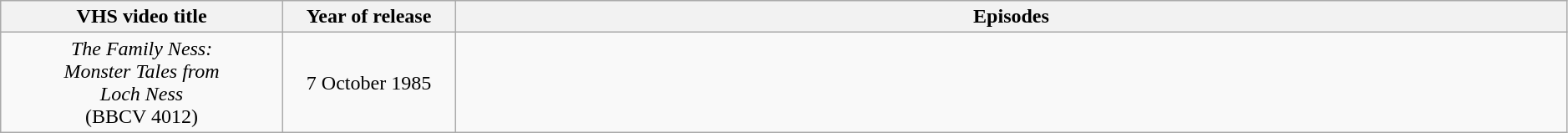<table class="wikitable" width=99%>
<tr>
<th style="width:18%;">VHS video title</th>
<th style="width:11%;">Year of release</th>
<th>Episodes</th>
</tr>
<tr>
<td align="center"><em>The Family Ness:<br>Monster Tales from<br>Loch Ness</em><br>(BBCV 4012)</td>
<td align="center">7 October 1985</td>
<td align="center"></td>
</tr>
</table>
